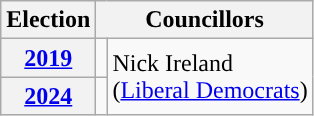<table class="wikitable">
<tr>
<th>Election</th>
<th colspan="2">Councillors</th>
</tr>
<tr>
<th><a href='#'>2019</a></th>
<td rowspan="1;" style="background-color: "></td>
<td rowspan="2">Nick Ireland<br>(<a href='#'>Liberal Democrats</a>)</td>
</tr>
<tr>
<th><a href='#'>2024</a></th>
<td rowspan="1;" style="background-color: "></td>
</tr>
</table>
